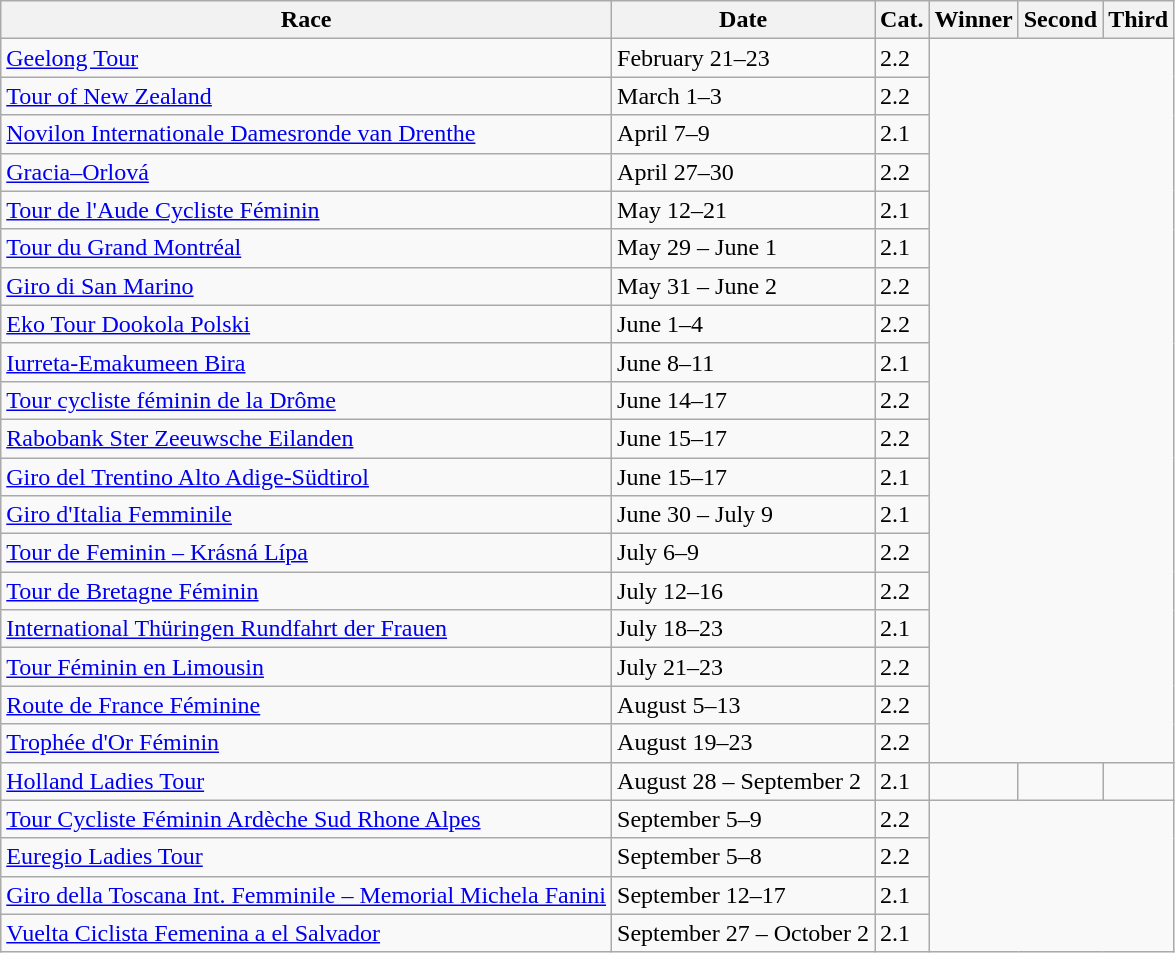<table class=wikitable sortable>
<tr>
<th>Race</th>
<th>Date</th>
<th>Cat.</th>
<th>Winner</th>
<th>Second</th>
<th>Third</th>
</tr>
<tr>
<td> <a href='#'>Geelong Tour</a></td>
<td>February 21–23</td>
<td>2.2</td>
</tr>
<tr>
<td> <a href='#'>Tour of New Zealand</a></td>
<td>March 1–3</td>
<td>2.2</td>
</tr>
<tr>
<td> <a href='#'>Novilon Internationale Damesronde van Drenthe</a></td>
<td>April 7–9</td>
<td>2.1</td>
</tr>
<tr>
<td> <a href='#'>Gracia–Orlová</a></td>
<td>April 27–30</td>
<td>2.2</td>
</tr>
<tr>
<td> <a href='#'>Tour de l'Aude Cycliste Féminin</a></td>
<td>May 12–21</td>
<td>2.1</td>
</tr>
<tr>
<td> <a href='#'>Tour du Grand Montréal</a></td>
<td>May 29 – June 1</td>
<td>2.1</td>
</tr>
<tr>
<td> <a href='#'>Giro di San Marino</a></td>
<td>May 31 – June 2</td>
<td>2.2</td>
</tr>
<tr>
<td> <a href='#'>Eko Tour Dookola Polski</a></td>
<td>June 1–4</td>
<td>2.2</td>
</tr>
<tr>
<td> <a href='#'>Iurreta-Emakumeen Bira</a></td>
<td>June 8–11</td>
<td>2.1</td>
</tr>
<tr>
<td> <a href='#'>Tour cycliste féminin de la Drôme</a></td>
<td>June 14–17</td>
<td>2.2</td>
</tr>
<tr>
<td> <a href='#'>Rabobank Ster Zeeuwsche Eilanden</a></td>
<td>June 15–17</td>
<td>2.2</td>
</tr>
<tr>
<td> <a href='#'>Giro del Trentino Alto Adige-Südtirol</a></td>
<td>June 15–17</td>
<td>2.1</td>
</tr>
<tr>
<td> <a href='#'>Giro d'Italia Femminile</a></td>
<td>June 30 – July 9</td>
<td>2.1</td>
</tr>
<tr>
<td> <a href='#'>Tour de Feminin – Krásná Lípa</a></td>
<td>July 6–9</td>
<td>2.2</td>
</tr>
<tr>
<td> <a href='#'>Tour de Bretagne Féminin</a></td>
<td>July 12–16</td>
<td>2.2</td>
</tr>
<tr>
<td> <a href='#'>International Thüringen Rundfahrt der Frauen</a></td>
<td>July 18–23</td>
<td>2.1</td>
</tr>
<tr>
<td> <a href='#'>Tour Féminin en Limousin</a></td>
<td>July 21–23</td>
<td>2.2</td>
</tr>
<tr>
<td> <a href='#'>Route de France Féminine</a></td>
<td>August 5–13</td>
<td>2.2</td>
</tr>
<tr>
<td> <a href='#'>Trophée d'Or Féminin</a></td>
<td>August 19–23</td>
<td>2.2</td>
</tr>
<tr>
<td> <a href='#'>Holland Ladies Tour</a></td>
<td>August 28 – September 2</td>
<td>2.1</td>
<td></td>
<td></td>
<td></td>
</tr>
<tr>
<td> <a href='#'>Tour Cycliste Féminin Ardèche Sud Rhone Alpes</a></td>
<td>September 5–9</td>
<td>2.2</td>
</tr>
<tr>
<td> <a href='#'>Euregio Ladies Tour</a></td>
<td>September 5–8</td>
<td>2.2</td>
</tr>
<tr>
<td> <a href='#'>Giro della Toscana Int. Femminile – Memorial Michela Fanini</a></td>
<td>September 12–17</td>
<td>2.1</td>
</tr>
<tr>
<td> <a href='#'>Vuelta Ciclista Femenina a el Salvador</a></td>
<td>September 27 – October 2</td>
<td>2.1</td>
</tr>
</table>
